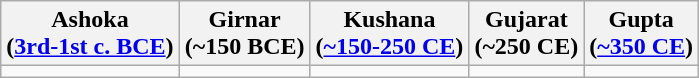<table class="wikitable">
<tr>
<th>Ashoka<br>(<a href='#'>3rd-1st c. BCE</a>)</th>
<th>Girnar<br>(~150 BCE)</th>
<th>Kushana<br>(<a href='#'>~150-250 CE</a>)</th>
<th>Gujarat<br>(~250 CE)</th>
<th>Gupta<br>(<a href='#'>~350 CE</a>)</th>
</tr>
<tr>
<td></td>
<td></td>
<td></td>
<td></td>
<td></td>
</tr>
</table>
